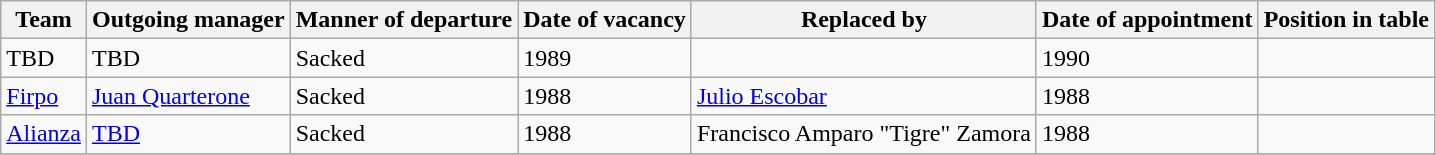<table class="wikitable">
<tr>
<th>Team</th>
<th>Outgoing manager</th>
<th>Manner of departure</th>
<th>Date of vacancy</th>
<th>Replaced by</th>
<th>Date of appointment</th>
<th>Position in table</th>
</tr>
<tr>
<td>TBD</td>
<td> TBD</td>
<td>Sacked</td>
<td>1989</td>
<td></td>
<td>1990</td>
<td></td>
</tr>
<tr>
<td><a href='#'>Firpo</a></td>
<td> <a href='#'>Juan Quarterone</a></td>
<td>Sacked</td>
<td>1988</td>
<td> <a href='#'>Julio Escobar</a></td>
<td>1988</td>
<td></td>
</tr>
<tr>
<td><a href='#'>Alianza</a></td>
<td> <a href='#'>TBD</a></td>
<td>Sacked</td>
<td>1988</td>
<td> Francisco Amparo "Tigre" Zamora</td>
<td>1988</td>
<td></td>
</tr>
<tr>
</tr>
</table>
